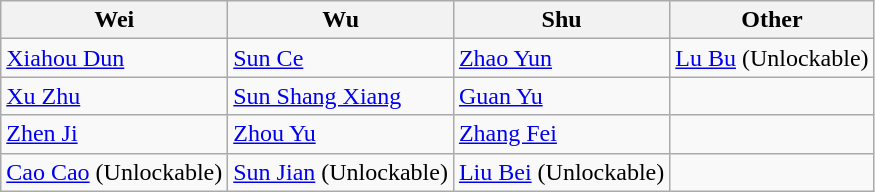<table class="wikitable">
<tr>
<th>Wei</th>
<th>Wu</th>
<th>Shu</th>
<th>Other</th>
</tr>
<tr>
<td><a href='#'>Xiahou Dun</a></td>
<td><a href='#'>Sun Ce</a></td>
<td><a href='#'>Zhao Yun</a></td>
<td><a href='#'>Lu Bu</a> (Unlockable)</td>
</tr>
<tr>
<td><a href='#'>Xu Zhu</a></td>
<td><a href='#'>Sun Shang Xiang</a></td>
<td><a href='#'>Guan Yu</a></td>
<td></td>
</tr>
<tr>
<td><a href='#'>Zhen Ji</a></td>
<td><a href='#'>Zhou Yu</a></td>
<td><a href='#'>Zhang Fei</a></td>
<td></td>
</tr>
<tr>
<td><a href='#'>Cao Cao</a> (Unlockable)</td>
<td><a href='#'>Sun Jian</a> (Unlockable)</td>
<td><a href='#'>Liu Bei</a> (Unlockable)</td>
<td></td>
</tr>
</table>
